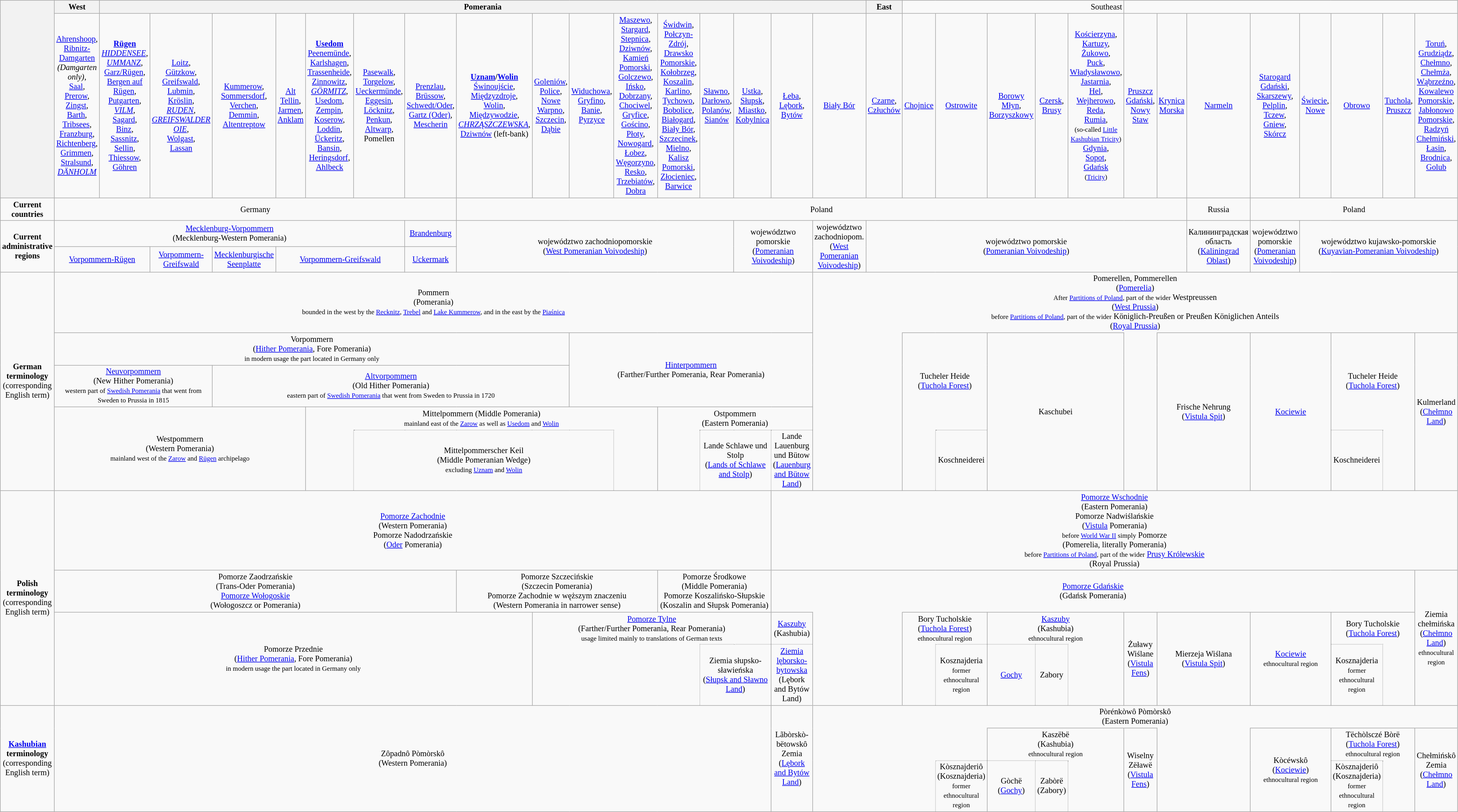<table class="wikitable" style="font-size:85%">
<tr>
<th rowspan="2"></th>
<th>West</th>
<th colspan="16">Pomerania</th>
<th>East</th>
<td colspan="5" align="right">Southeast</td>
</tr>
<tr align="center">
<td><a href='#'>Ahrenshoop</a>,<br><a href='#'>Ribnitz-Damgarten</a> <em>(Damgarten only)</em>,<br><a href='#'>Saal</a>,<br><a href='#'>Prerow</a>,<br><a href='#'>Zingst</a>,<br><a href='#'>Barth</a>,<br><a href='#'>Tribsees</a>,<br><a href='#'>Franzburg</a>,<br><a href='#'>Richtenberg</a>,<br><a href='#'>Grimmen</a>,<br><a href='#'>Stralsund</a>,<br><em><a href='#'>DÄNHOLM</a></em></td>
<td><strong><a href='#'>Rügen</a></strong><br><em><a href='#'>HIDDENSEE</a></em>,<br><em><a href='#'>UMMANZ</a></em>,<br><a href='#'>Garz/Rügen</a>,<br><a href='#'>Bergen auf Rügen</a>,<br><a href='#'>Putgarten</a>,<br><em><a href='#'>VILM</a></em>,<br><a href='#'>Sagard</a>,<br><a href='#'>Binz</a>,<br><a href='#'>Sassnitz</a>,<br><a href='#'>Sellin</a>,<br><a href='#'>Thiessow</a>,<br><a href='#'>Göhren</a></td>
<td><a href='#'>Loitz</a>,<br><a href='#'>Gützkow</a>,<br><a href='#'>Greifswald</a>,<br><a href='#'>Lubmin</a>,<br><a href='#'>Kröslin</a>,<br><em><a href='#'>RUDEN</a></em>,<br><em><a href='#'>GREIFSWALDER OIE</a></em>,<br><a href='#'>Wolgast</a>,<br><a href='#'>Lassan</a></td>
<td><a href='#'>Kummerow</a>,<br><a href='#'>Sommersdorf</a>,<br><a href='#'>Verchen</a>,<br><a href='#'>Demmin</a>,<br><a href='#'>Altentreptow</a></td>
<td><a href='#'>Alt Tellin</a>,<br><a href='#'>Jarmen</a>,<br><a href='#'>Anklam</a></td>
<td><strong><a href='#'>Usedom</a></strong><br><a href='#'>Peenemünde</a>,<br><a href='#'>Karlshagen</a>,<br><a href='#'>Trassenheide</a>,<br><a href='#'>Zinnowitz</a>,<br><em><a href='#'>GÖRMITZ</a></em>,<br><a href='#'>Usedom</a>,<br><a href='#'>Zempin</a>,<br><a href='#'>Koserow</a>,<br><a href='#'>Loddin</a>,<br><a href='#'>Ückeritz</a>,<br><a href='#'>Bansin</a>,<br><a href='#'>Heringsdorf</a>,<br><a href='#'>Ahlbeck</a></td>
<td><a href='#'>Pasewalk</a>,<br><a href='#'>Torgelow</a>,<br><a href='#'>Ueckermünde</a>,<br><a href='#'>Eggesin</a>,<br><a href='#'>Löcknitz</a>,<br><a href='#'>Penkun</a>,<br><a href='#'>Altwarp</a>,<br>Pomellen</td>
<td><a href='#'>Prenzlau</a>,<br><a href='#'>Brüssow</a>,<br><a href='#'>Schwedt/Oder</a>,<br><a href='#'>Gartz (Oder)</a>,<br><a href='#'>Mescherin</a></td>
<td><strong><a href='#'>Uznam</a>/<a href='#'>Wolin</a></strong><br><a href='#'>Świnoujście</a>,<br> <a href='#'>Międzyzdroje</a>,<br> <a href='#'>Wolin</a>,<br> <a href='#'>Międzywodzie</a>,<br> <em><a href='#'>CHRZĄSZCZEWSKA</a></em>,<br> <a href='#'>Dziwnów</a> (left-bank)</td>
<td><a href='#'>Goleniów</a>,<br><a href='#'>Police</a>,<br><a href='#'>Nowe Warpno</a>,<br> <a href='#'>Szczecin</a>,<br><a href='#'>Dąbie</a></td>
<td><a href='#'>Widuchowa</a>, <br><a href='#'>Gryfino</a>, <br><a href='#'>Banie</a>,<br> <a href='#'>Pyrzyce</a></td>
<td><a href='#'>Maszewo</a>,<br><a href='#'>Stargard</a>,<br><a href='#'>Stepnica</a>,<br><a href='#'>Dziwnów</a>,<br><a href='#'>Kamień Pomorski</a>,<br> <a href='#'>Golczewo</a>,<br><a href='#'>Ińsko</a>,<br><a href='#'>Dobrzany</a>,<br><a href='#'>Chociwel</a>, <br><a href='#'>Gryfice</a>, <br> <a href='#'>Gościno</a>, <br><a href='#'>Płoty</a>, <br><a href='#'>Nowogard</a>,<br><a href='#'>Łobez</a>,<br><a href='#'>Węgorzyno</a>,<br><a href='#'>Resko</a>,<br><a href='#'>Trzebiatów</a>,<br><a href='#'>Dobra</a></td>
<td><a href='#'>Świdwin</a>, <br><a href='#'>Połczyn-Zdrój</a>, <br><a href='#'>Drawsko Pomorskie</a>,<br><a href='#'>Kołobrzeg</a>, <br><a href='#'>Koszalin</a>,<br><a href='#'>Karlino</a>, <br> <a href='#'>Tychowo</a>, <br> <a href='#'>Bobolice</a>,<br><a href='#'>Białogard</a>, <br><a href='#'>Biały Bór</a>,<br><a href='#'>Szczecinek</a>,<br><a href='#'>Mielno</a>,<br><a href='#'>Kalisz Pomorski</a>,<br><a href='#'>Złocieniec</a>,<br><a href='#'>Barwice</a></td>
<td><a href='#'>Sławno</a>,<br><a href='#'>Darłowo</a>,<br><a href='#'>Polanów</a>,<br><a href='#'>Sianów</a></td>
<td><a href='#'>Ustka</a>,<br><a href='#'>Słupsk</a>,<br><a href='#'>Miastko</a>,<br><a href='#'>Kobylnica</a></td>
<td><a href='#'>Łeba</a>,<br><a href='#'>Lębork</a>,<br><a href='#'>Bytów</a></td>
<td><a href='#'>Biały Bór</a></td>
<td><a href='#'>Czarne</a>,<br><a href='#'>Człuchów</a></td>
<td><a href='#'>Chojnice</a></td>
<td><a href='#'>Ostrowite</a></td>
<td><a href='#'>Borowy Młyn</a>,<br><a href='#'>Borzyszkowy</a></td>
<td><a href='#'>Czersk</a>,<br><a href='#'>Brusy</a></td>
<td><a href='#'>Kościerzyna</a>, <br> <a href='#'>Kartuzy</a>, <br> <a href='#'>Żukowo</a>, <br><a href='#'>Puck</a>,<br><a href='#'>Władysławowo</a>,<br><a href='#'>Jastarnia</a>,<br><a href='#'>Hel</a>,<br><a href='#'>Wejherowo</a>,<br><a href='#'>Reda</a>,<br><a href='#'>Rumia</a>,<br><small>(so-called <a href='#'>Little Kashubian Tricity</a>)</small><br><a href='#'>Gdynia</a>,<br><a href='#'>Sopot</a>,<br><a href='#'>Gdańsk</a><br><small>(<a href='#'>Tricity</a>)</small></td>
<td><a href='#'>Pruszcz Gdański</a>,<br><a href='#'>Nowy Staw</a></td>
<td><a href='#'>Krynica Morska</a></td>
<td><a href='#'>Narmeln</a></td>
<td><a href='#'>Starogard Gdański</a>,<br><a href='#'>Skarszewy</a>,<br><a href='#'>Pelplin</a>,<br> <a href='#'>Tczew</a>,<br><a href='#'>Gniew</a>,<br><a href='#'>Skórcz</a></td>
<td><a href='#'>Świecie</a>,<br><a href='#'>Nowe</a></td>
<td><a href='#'>Obrowo</a></td>
<td><a href='#'>Tuchola</a>,<br><a href='#'>Pruszcz</a></td>
<td><a href='#'>Toruń</a>,<br><a href='#'>Grudziądz</a>,<br><a href='#'>Chełmno</a>,<br><a href='#'>Chełmża</a>,<br><a href='#'>Wąbrzeźno</a>,<br> <a href='#'>Kowalewo Pomorskie</a>,<br><a href='#'>Jabłonowo Pomorskie</a>,<br><a href='#'>Radzyń Chełmiński</a>,<br><a href='#'>Łasin</a>,<br><a href='#'>Brodnica</a>,<br><a href='#'>Golub</a></td>
</tr>
<tr style="text-align:center;">
<td text-align:left;"><strong>Current countries</strong></td>
<td colspan="8">Germany</td>
<td colspan="17">Poland</td>
<td>Russia</td>
<td colspan="5">Poland</td>
</tr>
<tr style="text-align:center;">
<td rowspan="2" text-align:left;"><strong>Current administrative regions</strong></td>
<td colspan="7"><a href='#'>Mecklenburg-Vorpommern</a><br>(Mecklenburg-Western Pomerania)</td>
<td><a href='#'>Brandenburg</a></td>
<td colspan="6" rowspan="2">województwo zachodniopomorskie<br>(<a href='#'>West Pomeranian Voivodeship</a>)</td>
<td colspan="2" rowspan="2">województwo pomorskie<br> (<a href='#'>Pomeranian Voivodeship</a>)</td>
<td rowspan="2">województwo zachodniopom.<br>(<a href='#'>West Pomeranian Voivodeship</a>)</td>
<td colspan="8" rowspan="2">województwo pomorskie<br> (<a href='#'>Pomeranian Voivodeship</a>)</td>
<td rowspan="2">Калининградская область (<a href='#'>Kaliningrad Oblast</a>)</td>
<td rowspan="2">województwo pomorskie<br> (<a href='#'>Pomeranian Voivodeship</a>)</td>
<td colspan="4" rowspan="2">województwo kujawsko-pomorskie<br> (<a href='#'>Kuyavian-Pomeranian Voivodeship</a>)</td>
</tr>
<tr style="text-align:center;">
<td colspan="2"><a href='#'>Vorpommern-Rügen</a></td>
<td><a href='#'>Vorpommern-Greifswald</a></td>
<td><a href='#'>Mecklenburgische Seenplatte</a></td>
<td colspan="3"><a href='#'>Vorpommern-Greifswald</a></td>
<td><a href='#'>Uckermark</a></td>
</tr>
<tr style="text-align:center;">
<td rowspan="5"  text-align:left;"><strong>German terminology</strong><br>(corresponding English term)</td>
<td colspan="16">Pommern<br>(Pomerania)<br><small>bounded in the west by the <a href='#'>Recknitz</a>, <a href='#'>Trebel</a> and <a href='#'>Lake Kummerow</a>, and in the east by the <a href='#'>Piaśnica</a></small></td>
<td style='border-style: solid  solid  none  solid' colspan="15">Pomerellen, Pommerellen<br>(<a href='#'>Pomerelia</a>)<br> <small>After <a href='#'>Partitions of Poland</a>, part of the wider</small> Westpreussen<br>(<a href='#'>West Prussia</a>)<br><small>before <a href='#'>Partitions of Poland</a>, part of the wider</small> Königlich-Preußen or Preußen Königlichen Anteils<br>(<a href='#'>Royal Prussia</a>)</td>
</tr>
<tr style="text-align:center;">
<td colspan="10">Vorpommern<br>(<a href='#'>Hither Pomerania</a>, Fore Pomerania)<br><small>in modern usage the part located in Germany only</small></td>
<td colspan="6" rowspan="2"><a href='#'>Hinterpommern</a><br>(Farther/Further Pomerania, Rear Pomerania)</td>
<td style='border-style: none  solid  solid  solid' colspan="2" rowspan="4"></td>
<td style='border-style: solid  solid  none  solid' colspan="2" rowspan="3">Tucheler Heide<br>(<a href='#'>Tuchola Forest</a>)</td>
<td colspan="3" rowspan="4">Kaschubei</td>
<td style='border-style: none  solid  solid  solid' rowspan="4"></td>
<td colspan="2" rowspan="4">Frische Nehrung<br>(<a href='#'>Vistula Spit</a>)</td>
<td colspan="2" rowspan="4"><a href='#'>Kociewie</a></td>
<td style='border-style: solid  solid  none  solid' colspan="2" rowspan="3">Tucheler Heide<br> (<a href='#'>Tuchola Forest</a>)</td>
<td rowspan="4">Kulmerland <br> (<a href='#'>Chełmno Land</a>)</td>
</tr>
<tr style="text-align:center;">
<td colspan="3"><a href='#'>Neuvorpommern</a> <br> (New Hither Pomerania)<br><small>western part of <a href='#'>Swedish Pomerania</a> that went from Sweden to Prussia in 1815</small><br></td>
<td colspan="7"><a href='#'>Altvorpommern</a> <br> (Old Hither Pomerania)<br><small>eastern part of <a href='#'>Swedish Pomerania</a> that went from Sweden to Prussia in 1720</small><br></td>
</tr>
<tr style="text-align:center;">
<td colspan="5" rowspan="2">Westpommern <br>(Western Pomerania) <br><small>mainland west of the <a href='#'>Zarow</a> and <a href='#'>Rügen</a> archipelago</small></td>
<td style='border-style: solid  solid  none  solid;' colspan="7">Mittelpommern (Middle Pomerania) <br><small>mainland east of the <a href='#'>Zarow</a> as well as <a href='#'>Usedom</a> and <a href='#'>Wolin</a></small></td>
<td style='border-style: solid  solid  none  solid' colspan="4">Ostpommern<br>(Eastern Pomerania)</td>
</tr>
<tr style="text-align:center;">
<td style='border-style: none  dotted  solid  solid;'></td>
<td style='border-style: dotted  dotted  solid  dotted;'  colspan="5">Mittelpommerscher Keil<br> (Middle Pomeranian Wedge) <br> <small>excluding <a href='#'>Uznam</a> and <a href='#'>Wolin</a></small></td>
<td style='border-style: none  solid  solid  dotted;'></td>
<td style='border-style: none  dotted  solid  solid;'></td>
<td style='border-style: dotted  dotted  solid  dotted;' colspan="2">Lande Schlawe und Stolp<br>(<a href='#'>Lands of Schlawe and Stolp</a>)</td>
<td style='border-style: dotted  solid  solid  dotted'>Lande Lauenburg und Bütow<br>(<a href='#'>Lauenburg and Bütow Land</a>)</td>
<td style='border-style: none  dotted  solid  solid'></td>
<td style='border-style: dotted  dotted  solid  dotted'>Koschneiderei</td>
<td style='border-style: dotted  dotted  solid  solid'>Koschneiderei</td>
</tr>
<tr style="text-align:center;">
<td rowspan="4" text-align:left;"><strong>Polish terminology</strong><br>(corresponding English term)</td>
<td colspan="15"><a href='#'>Pomorze Zachodnie</a><br>(Western Pomerania)<br>Pomorze Nadodrzańskie<br>(<a href='#'>Oder</a> Pomerania)<br></td>
<td colspan="16"><a href='#'>Pomorze Wschodnie</a><br>(Eastern Pomerania)<br>Pomorze Nadwiślańskie<br>(<a href='#'>Vistula</a> Pomerania)<br><small>before <a href='#'>World War II</a> simply</small> Pomorze<br>(Pomerelia, literally Pomerania)<br><small>before <a href='#'>Partitions of Poland</a>, part of the wider</small> <a href='#'>Prusy Królewskie</a><br>(Royal Prussia)</td>
</tr>
<tr style="text-align:center;">
<td colspan="8">Pomorze Zaodrzańskie<br>(Trans-Oder Pomerania)<br><a href='#'>Pomorze Wołogoskie</a><br>(Wołogoszcz or  Pomerania)</td>
<td colspan="4">Pomorze Szczecińskie<br> (Szczecin Pomerania)<br>Pomorze Zachodnie w węższym znaczeniu<br>(Western Pomerania in narrower sense)<br></td>
<td colspan="3">Pomorze Środkowe<br>(Middle Pomerania)<br>Pomorze Koszalińsko-Słupskie<br>(Koszalin and Słupsk Pomerania)</td>
<td style='border-style: solid  solid  none  solid' colspan="15"><a href='#'>Pomorze Gdańskie</a><br>(Gdańsk Pomerania)</td>
<td rowspan="3">Ziemia chełmińska<br> (<a href='#'>Chełmno Land</a>)<br><small>ethnocultural region</small></td>
</tr>
<tr style="text-align:center;">
<td colspan="9" rowspan="2">Pomorze Przednie<br>(<a href='#'>Hither Pomerania</a>, Fore Pomerania)<br><small>in modern usage the part located in Germany only </small></td>
<td style='border-style: solid  solid  none  solid' colspan="6"><a href='#'>Pomorze Tylne</a><br>(Farther/Further Pomerania, Rear Pomerania)<br><small>usage limited mainly to translations of German texts</small></td>
<td style='border-style: solid  solid  none  solid;'><a href='#'>Kaszuby</a><br>(Kashubia)</td>
<td style='border-style: none  solid  none  solid;' colspan="2" rowspan="2"></td>
<td style='border-style: solid  solid  none  solid' colspan="2">Bory Tucholskie<br>(<a href='#'>Tuchola Forest</a>)<br><small>ethnocultural region</small></td>
<td style='border-style: solid  solid  none  solid;' colspan="3"><a href='#'>Kaszuby</a><br>(Kashubia)<br><small>ethnocultural region</small></td>
<td rowspan="2">Żuławy Wiślane<br>(<a href='#'>Vistula Fens</a>)</td>
<td colspan="2" rowspan="2">Mierzeja Wiślana<br>(<a href='#'>Vistula Spit</a>)</td>
<td colspan="2" rowspan="2"><a href='#'>Kociewie</a><br><small>ethnocultural region</small></td>
<td style='border-style: solid  solid  none  solid' colspan="2">Bory Tucholskie<br> (<a href='#'>Tuchola Forest</a>)</td>
</tr>
<tr style="text-align:center;">
<td style='border-style: none  dotted  solid  solid' colspan="4"></td>
<td style='border-style: dotted  solid  solid  dotted' colspan="2">Ziemia słupsko-sławieńska<br>(<a href='#'>Słupsk and Sławno Land</a>)</td>
<td style='border-style: dotted  dotted  solid  solid'><a href='#'>Ziemia lęborsko-bytowska</a><br>(Lębork and Bytów Land)</td>
<td style='border-style: none  dotted  solid  dotted'></td>
<td style='border-style: dotted  solid  solid  dotted'>Kosznajderia<br><small>former ethnocultural region</small></td>
<td style='border-style: dotted  dotted  solid  solid'><a href='#'>Gochy</a></td>
<td style='border-style: dotted  dotted  solid  dotted'>Zabory</td>
<td style='border-style: none  solid  solid  dotted'></td>
<td style='border-style: dotted  dotted  solid  solid'>Kosznajderia<br><small>former ethnocultural region</small></td>
</tr>
<tr style="text-align:center;">
<td rowspan="3" text-align:left;"><strong><a href='#'>Kashubian</a> terminology</strong><br>(corresponding English term)</td>
<td colspan="15" rowspan="3">Zôpadnô Pòmòrskô<br>(Western Pomerania)</td>
<td rowspan="3">Lãbòrskò-bëtowskô Zemia<br> (<a href='#'>Lębork and Bytów Land</a>)<br></td>
<td style='border-style: solid  solid  none  solid' colspan="15">Pòrénkòwô Pòmòrskô<br>(Eastern Pomerania)</td>
</tr>
<tr style="text-align:center;">
<td style='border-style: none  solid  none  solid' colspan="4"></td>
<td style='border-style: solid  solid  none  solid' colspan="3">Kaszëbë<br>(Kashubia)<br><small>ethnocultural region</small></td>
<td rowspan="2">Wiselny Zëławë<br>(<a href='#'>Vistula Fens</a>)</td>
<td style='border-style: none  solid  solid  solid' colspan="2" rowspan="2"></td>
<td colspan="2" rowspan="2">Kòcéwskô<br>(<a href='#'>Kociewie</a>)<br><small>ethnocultural region</small></td>
<td style='border-style: solid  solid  none  solid' colspan="2">Tëchòlsczé Bòrë (<a href='#'>Tuchola Forest</a>) <br><small>ethnocultural region</small></td>
<td rowspan="2">Chełmińskô Zemia<br>(<a href='#'>Chełmno Land</a>)</td>
</tr>
<tr style="text-align:center;">
<td style='border-style: none  dotted  solid  solid' colspan="3"></td>
<td style='border-style: dotted  solid  solid  dotted'>Kòsznajderiô (Kosznajderia)<br><small>former ethnocultural region</small></td>
<td style='border-style: dotted  dotted  solid  solid'>Gòchë<br>(<a href='#'>Gochy</a>)</td>
<td style='border-style: dotted  dotted  solid  dotted'>Zabòrë<br>(Zabory)</td>
<td style='border-style: none  solid  solid  dotted'></td>
<td style='border-style: dotted  dotted  solid  solid'>Kòsznajderiô (Kosznajderia)<br><small>former ethnocultural region</small></td>
</tr>
</table>
